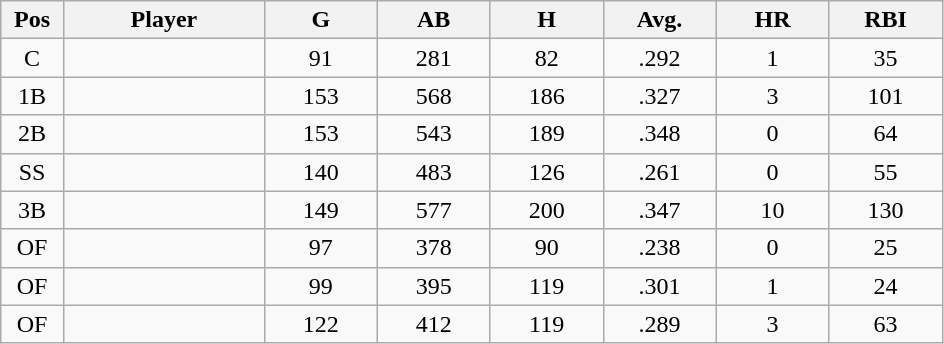<table class="wikitable sortable">
<tr>
<th bgcolor="#DDDDFF" width="5%">Pos</th>
<th bgcolor="#DDDDFF" width="16%">Player</th>
<th bgcolor="#DDDDFF" width="9%">G</th>
<th bgcolor="#DDDDFF" width="9%">AB</th>
<th bgcolor="#DDDDFF" width="9%">H</th>
<th bgcolor="#DDDDFF" width="9%">Avg.</th>
<th bgcolor="#DDDDFF" width="9%">HR</th>
<th bgcolor="#DDDDFF" width="9%">RBI</th>
</tr>
<tr align="center">
<td>C</td>
<td></td>
<td>91</td>
<td>281</td>
<td>82</td>
<td>.292</td>
<td>1</td>
<td>35</td>
</tr>
<tr align="center">
<td>1B</td>
<td></td>
<td>153</td>
<td>568</td>
<td>186</td>
<td>.327</td>
<td>3</td>
<td>101</td>
</tr>
<tr align="center">
<td>2B</td>
<td></td>
<td>153</td>
<td>543</td>
<td>189</td>
<td>.348</td>
<td>0</td>
<td>64</td>
</tr>
<tr align="center">
<td>SS</td>
<td></td>
<td>140</td>
<td>483</td>
<td>126</td>
<td>.261</td>
<td>0</td>
<td>55</td>
</tr>
<tr align="center">
<td>3B</td>
<td></td>
<td>149</td>
<td>577</td>
<td>200</td>
<td>.347</td>
<td>10</td>
<td>130</td>
</tr>
<tr align="center">
<td>OF</td>
<td></td>
<td>97</td>
<td>378</td>
<td>90</td>
<td>.238</td>
<td>0</td>
<td>25</td>
</tr>
<tr align="center">
<td>OF</td>
<td></td>
<td>99</td>
<td>395</td>
<td>119</td>
<td>.301</td>
<td>1</td>
<td>24</td>
</tr>
<tr align="center">
<td>OF</td>
<td></td>
<td>122</td>
<td>412</td>
<td>119</td>
<td>.289</td>
<td>3</td>
<td>63</td>
</tr>
</table>
